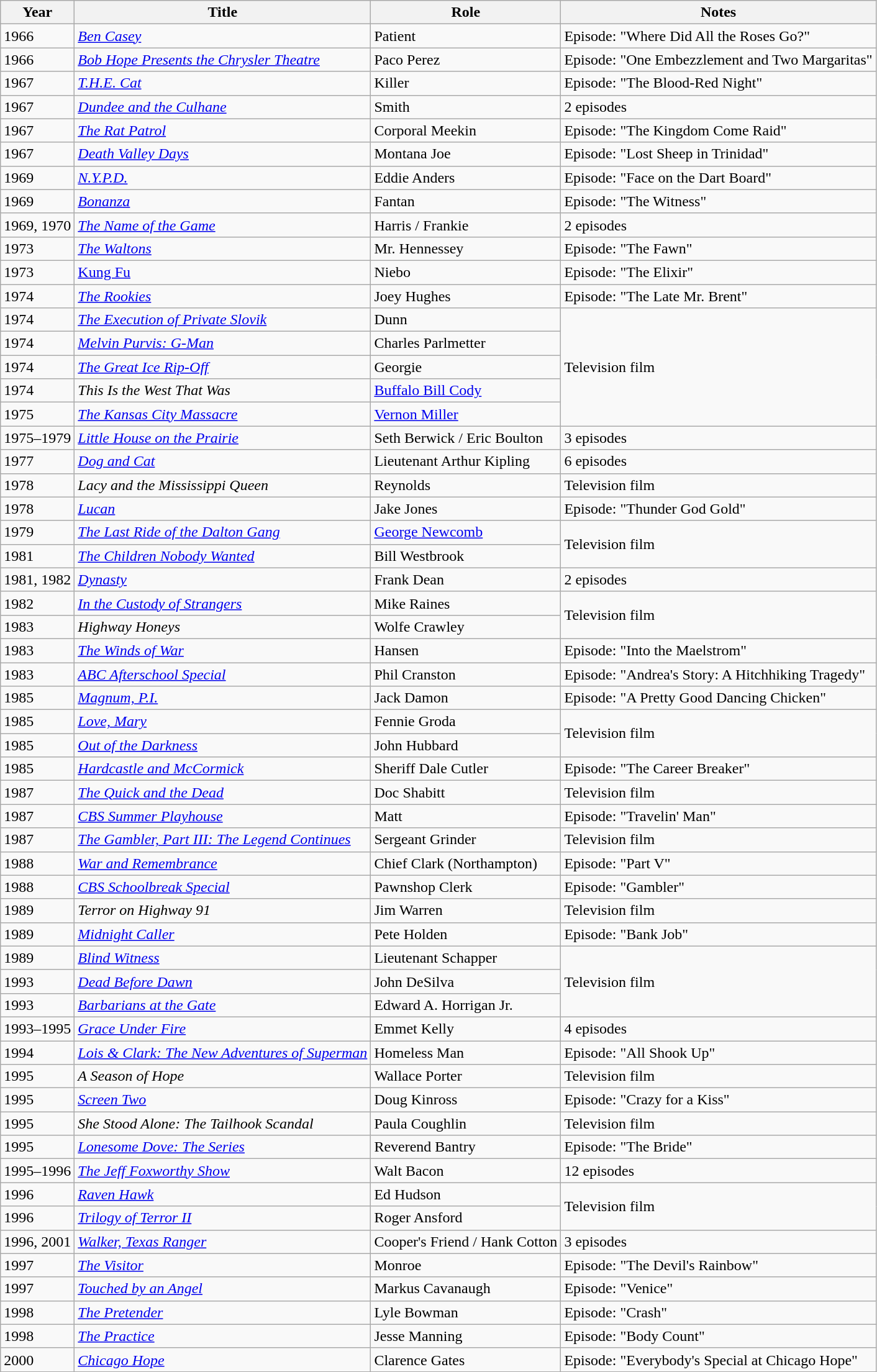<table class="wikitable sortable">
<tr>
<th>Year</th>
<th>Title</th>
<th>Role</th>
<th>Notes</th>
</tr>
<tr>
<td>1966</td>
<td><em><a href='#'>Ben Casey</a></em></td>
<td>Patient</td>
<td>Episode: "Where Did All the Roses Go?"</td>
</tr>
<tr>
<td>1966</td>
<td><em><a href='#'>Bob Hope Presents the Chrysler Theatre</a></em></td>
<td>Paco Perez</td>
<td>Episode: "One Embezzlement and Two Margaritas"</td>
</tr>
<tr>
<td>1967</td>
<td><em><a href='#'>T.H.E. Cat</a></em></td>
<td>Killer</td>
<td>Episode: "The Blood-Red Night"</td>
</tr>
<tr>
<td>1967</td>
<td><em><a href='#'>Dundee and the Culhane</a></em></td>
<td>Smith</td>
<td>2 episodes</td>
</tr>
<tr>
<td>1967</td>
<td><em><a href='#'>The Rat Patrol</a></em></td>
<td>Corporal Meekin</td>
<td>Episode: "The Kingdom Come Raid"</td>
</tr>
<tr>
<td>1967</td>
<td><em><a href='#'>Death Valley Days</a></em></td>
<td>Montana Joe</td>
<td>Episode: "Lost Sheep in Trinidad"</td>
</tr>
<tr>
<td>1969</td>
<td><a href='#'><em>N.Y.P.D.</em></a></td>
<td>Eddie Anders</td>
<td>Episode: "Face on the Dart Board"</td>
</tr>
<tr>
<td>1969</td>
<td><em><a href='#'>Bonanza</a></em></td>
<td>Fantan</td>
<td>Episode: "The Witness"</td>
</tr>
<tr>
<td>1969, 1970</td>
<td><a href='#'><em>The Name of the Game</em></a></td>
<td>Harris / Frankie</td>
<td>2 episodes</td>
</tr>
<tr>
<td>1973</td>
<td><em><a href='#'>The Waltons</a></em></td>
<td>Mr. Hennessey</td>
<td>Episode: "The Fawn"</td>
</tr>
<tr>
<td>1973</td>
<td><em><a href='#'></em>Kung Fu<em></a></em></td>
<td>Niebo</td>
<td>Episode: "The Elixir"</td>
</tr>
<tr>
<td>1974</td>
<td><em><a href='#'>The Rookies</a></em></td>
<td>Joey Hughes</td>
<td>Episode: "The Late Mr. Brent"</td>
</tr>
<tr>
<td>1974</td>
<td><em><a href='#'>The Execution of Private Slovik</a></em></td>
<td>Dunn</td>
<td rowspan="5">Television film</td>
</tr>
<tr>
<td>1974</td>
<td><em><a href='#'>Melvin Purvis: G-Man</a></em></td>
<td>Charles Parlmetter</td>
</tr>
<tr>
<td>1974</td>
<td><em><a href='#'>The Great Ice Rip-Off</a></em></td>
<td>Georgie</td>
</tr>
<tr>
<td>1974</td>
<td><em>This Is the West That Was</em></td>
<td><a href='#'>Buffalo Bill Cody</a></td>
</tr>
<tr>
<td>1975</td>
<td><em><a href='#'>The Kansas City Massacre</a></em></td>
<td><a href='#'>Vernon Miller</a></td>
</tr>
<tr>
<td>1975–1979</td>
<td><a href='#'><em>Little House on the Prairie</em></a></td>
<td>Seth Berwick / Eric Boulton</td>
<td>3 episodes</td>
</tr>
<tr>
<td>1977</td>
<td><em><a href='#'>Dog and Cat</a></em></td>
<td>Lieutenant Arthur Kipling</td>
<td>6 episodes</td>
</tr>
<tr>
<td>1978</td>
<td><em>Lacy and the Mississippi Queen</em></td>
<td>Reynolds</td>
<td>Television film</td>
</tr>
<tr>
<td>1978</td>
<td><a href='#'><em>Lucan</em></a></td>
<td>Jake Jones</td>
<td>Episode: "Thunder God Gold"</td>
</tr>
<tr>
<td>1979</td>
<td><em><a href='#'>The Last Ride of the Dalton Gang</a></em></td>
<td><a href='#'>George Newcomb</a></td>
<td rowspan="2">Television film</td>
</tr>
<tr>
<td>1981</td>
<td><em><a href='#'>The Children Nobody Wanted</a></em></td>
<td>Bill Westbrook</td>
</tr>
<tr>
<td>1981, 1982</td>
<td><a href='#'><em>Dynasty</em></a></td>
<td>Frank Dean</td>
<td>2 episodes</td>
</tr>
<tr>
<td>1982</td>
<td><em><a href='#'>In the Custody of Strangers</a></em></td>
<td>Mike Raines</td>
<td rowspan="2">Television film</td>
</tr>
<tr>
<td>1983</td>
<td><em>Highway Honeys</em></td>
<td>Wolfe Crawley</td>
</tr>
<tr>
<td>1983</td>
<td><a href='#'><em>The Winds of War</em></a></td>
<td>Hansen</td>
<td>Episode: "Into the Maelstrom"</td>
</tr>
<tr>
<td>1983</td>
<td><em><a href='#'>ABC Afterschool Special</a></em></td>
<td>Phil Cranston</td>
<td>Episode: "Andrea's Story: A Hitchhiking Tragedy"</td>
</tr>
<tr>
<td>1985</td>
<td><em><a href='#'>Magnum, P.I.</a></em></td>
<td>Jack Damon</td>
<td>Episode: "A Pretty Good Dancing Chicken"</td>
</tr>
<tr>
<td>1985</td>
<td><em><a href='#'>Love, Mary</a></em></td>
<td>Fennie Groda</td>
<td rowspan="2">Television film</td>
</tr>
<tr>
<td>1985</td>
<td><a href='#'><em>Out of the Darkness</em></a></td>
<td>John Hubbard</td>
</tr>
<tr>
<td>1985</td>
<td><em><a href='#'>Hardcastle and McCormick</a></em></td>
<td>Sheriff Dale Cutler</td>
<td>Episode: "The Career Breaker"</td>
</tr>
<tr>
<td>1987</td>
<td><a href='#'><em>The Quick and the Dead</em></a></td>
<td>Doc Shabitt</td>
<td>Television film</td>
</tr>
<tr>
<td>1987</td>
<td><em><a href='#'>CBS Summer Playhouse</a></em></td>
<td>Matt</td>
<td>Episode: "Travelin' Man"</td>
</tr>
<tr>
<td>1987</td>
<td><a href='#'><em>The Gambler, Part III: The Legend Continues</em></a></td>
<td>Sergeant Grinder</td>
<td>Television film</td>
</tr>
<tr>
<td>1988</td>
<td><a href='#'><em>War and Remembrance</em></a></td>
<td>Chief Clark (Northampton)</td>
<td>Episode: "Part V"</td>
</tr>
<tr>
<td>1988</td>
<td><em><a href='#'>CBS Schoolbreak Special</a></em></td>
<td>Pawnshop Clerk</td>
<td>Episode: "Gambler"</td>
</tr>
<tr>
<td>1989</td>
<td><em>Terror on Highway 91</em></td>
<td>Jim Warren</td>
<td>Television film</td>
</tr>
<tr>
<td>1989</td>
<td><em><a href='#'>Midnight Caller</a></em></td>
<td>Pete Holden</td>
<td>Episode: "Bank Job"</td>
</tr>
<tr>
<td>1989</td>
<td><a href='#'><em>Blind Witness</em></a></td>
<td>Lieutenant Schapper</td>
<td rowspan="3">Television film</td>
</tr>
<tr>
<td>1993</td>
<td><a href='#'><em>Dead Before Dawn</em></a></td>
<td>John DeSilva</td>
</tr>
<tr>
<td>1993</td>
<td><a href='#'><em>Barbarians at the Gate</em></a></td>
<td>Edward A. Horrigan Jr.</td>
</tr>
<tr>
<td>1993–1995</td>
<td><em><a href='#'>Grace Under Fire</a></em></td>
<td>Emmet Kelly</td>
<td>4 episodes</td>
</tr>
<tr>
<td>1994</td>
<td><em><a href='#'>Lois & Clark: The New Adventures of Superman</a></em></td>
<td>Homeless Man</td>
<td>Episode: "All Shook Up"</td>
</tr>
<tr>
<td>1995</td>
<td><em>A Season of Hope</em></td>
<td>Wallace Porter</td>
<td>Television film</td>
</tr>
<tr>
<td>1995</td>
<td><em><a href='#'>Screen Two</a></em></td>
<td>Doug Kinross</td>
<td>Episode: "Crazy for a Kiss"</td>
</tr>
<tr>
<td>1995</td>
<td><em>She Stood Alone: The Tailhook Scandal</em></td>
<td>Paula Coughlin</td>
<td>Television film</td>
</tr>
<tr>
<td>1995</td>
<td><em><a href='#'>Lonesome Dove: The Series</a></em></td>
<td>Reverend Bantry</td>
<td>Episode: "The Bride"</td>
</tr>
<tr>
<td>1995–1996</td>
<td><em><a href='#'>The Jeff Foxworthy Show</a></em></td>
<td>Walt Bacon</td>
<td>12 episodes</td>
</tr>
<tr>
<td>1996</td>
<td><em><a href='#'>Raven Hawk</a></em></td>
<td>Ed Hudson</td>
<td rowspan="2">Television film</td>
</tr>
<tr>
<td>1996</td>
<td><em><a href='#'>Trilogy of Terror II</a></em></td>
<td>Roger Ansford</td>
</tr>
<tr>
<td>1996, 2001</td>
<td><em><a href='#'>Walker, Texas Ranger</a></em></td>
<td>Cooper's Friend / Hank Cotton</td>
<td>3 episodes</td>
</tr>
<tr>
<td>1997</td>
<td><a href='#'><em>The Visitor</em></a></td>
<td>Monroe</td>
<td>Episode: "The Devil's Rainbow"</td>
</tr>
<tr>
<td>1997</td>
<td><em><a href='#'>Touched by an Angel</a></em></td>
<td>Markus Cavanaugh</td>
<td>Episode: "Venice"</td>
</tr>
<tr>
<td>1998</td>
<td><a href='#'><em>The Pretender</em></a></td>
<td>Lyle Bowman</td>
<td>Episode: "Crash"</td>
</tr>
<tr>
<td>1998</td>
<td><em><a href='#'>The Practice</a></em></td>
<td>Jesse Manning</td>
<td>Episode: "Body Count"</td>
</tr>
<tr>
<td>2000</td>
<td><em><a href='#'>Chicago Hope</a></em></td>
<td>Clarence Gates</td>
<td>Episode: "Everybody's Special at Chicago Hope"</td>
</tr>
</table>
